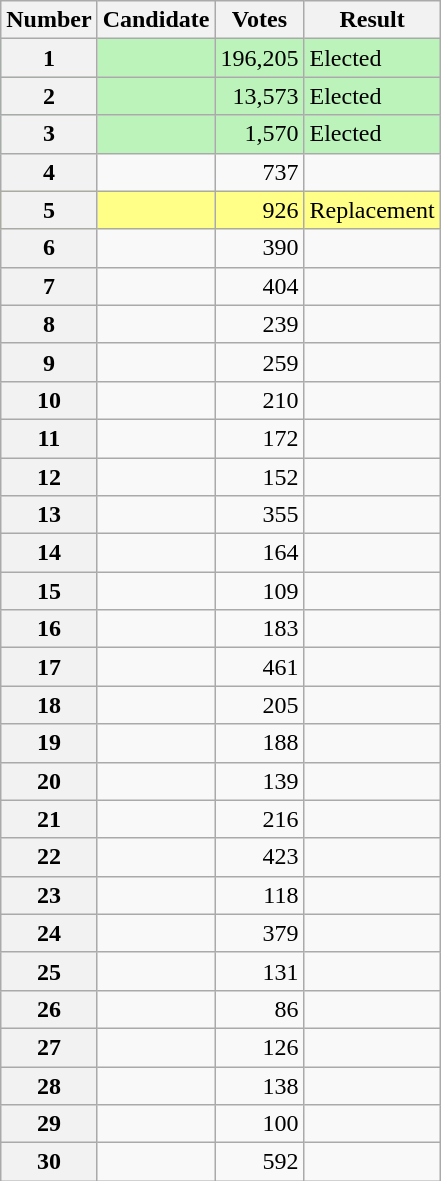<table class="wikitable sortable">
<tr>
<th scope="col">Number</th>
<th scope="col">Candidate</th>
<th scope="col">Votes</th>
<th scope="col">Result</th>
</tr>
<tr bgcolor=bbf3bb>
<th scope="row">1</th>
<td></td>
<td align="right">196,205</td>
<td>Elected</td>
</tr>
<tr bgcolor=bbf3bb>
<th scope="row">2</th>
<td></td>
<td align="right">13,573</td>
<td>Elected</td>
</tr>
<tr bgcolor=bbf3bb>
<th scope="row">3</th>
<td></td>
<td align="right">1,570</td>
<td>Elected</td>
</tr>
<tr>
<th scope="row">4</th>
<td></td>
<td align="right">737</td>
<td></td>
</tr>
<tr bgcolor=#FF8>
<th scope="row">5</th>
<td></td>
<td align="right">926</td>
<td>Replacement</td>
</tr>
<tr>
<th scope="row">6</th>
<td></td>
<td align="right">390</td>
<td></td>
</tr>
<tr>
<th scope="row">7</th>
<td></td>
<td align="right">404</td>
<td></td>
</tr>
<tr>
<th scope="row">8</th>
<td></td>
<td align="right">239</td>
<td></td>
</tr>
<tr>
<th scope="row">9</th>
<td></td>
<td align="right">259</td>
<td></td>
</tr>
<tr>
<th scope="row">10</th>
<td></td>
<td align="right">210</td>
<td></td>
</tr>
<tr>
<th scope="row">11</th>
<td></td>
<td align="right">172</td>
<td></td>
</tr>
<tr>
<th scope="row">12</th>
<td></td>
<td align="right">152</td>
<td></td>
</tr>
<tr>
<th scope="row">13</th>
<td></td>
<td align="right">355</td>
<td></td>
</tr>
<tr>
<th scope="row">14</th>
<td></td>
<td align="right">164</td>
<td></td>
</tr>
<tr>
<th scope="row">15</th>
<td></td>
<td align="right">109</td>
<td></td>
</tr>
<tr>
<th scope="row">16</th>
<td></td>
<td align="right">183</td>
<td></td>
</tr>
<tr>
<th scope="row">17</th>
<td></td>
<td align="right">461</td>
<td></td>
</tr>
<tr>
<th scope="row">18</th>
<td></td>
<td align="right">205</td>
<td></td>
</tr>
<tr>
<th scope="row">19</th>
<td></td>
<td align="right">188</td>
<td></td>
</tr>
<tr>
<th scope="row">20</th>
<td></td>
<td align="right">139</td>
<td></td>
</tr>
<tr>
<th scope="row">21</th>
<td></td>
<td align="right">216</td>
<td></td>
</tr>
<tr>
<th scope="row">22</th>
<td></td>
<td align="right">423</td>
<td></td>
</tr>
<tr>
<th scope="row">23</th>
<td></td>
<td align="right">118</td>
<td></td>
</tr>
<tr>
<th scope="row">24</th>
<td></td>
<td align="right">379</td>
<td></td>
</tr>
<tr>
<th scope="row">25</th>
<td></td>
<td align="right">131</td>
<td></td>
</tr>
<tr>
<th scope="row">26</th>
<td></td>
<td align="right">86</td>
<td></td>
</tr>
<tr>
<th scope="row">27</th>
<td></td>
<td align="right">126</td>
<td></td>
</tr>
<tr>
<th scope="row">28</th>
<td></td>
<td align="right">138</td>
<td></td>
</tr>
<tr>
<th scope="row">29</th>
<td></td>
<td align="right">100</td>
<td></td>
</tr>
<tr>
<th scope="row">30</th>
<td></td>
<td align="right">592</td>
<td></td>
</tr>
</table>
